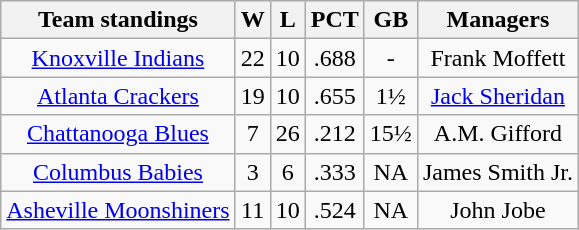<table class="wikitable">
<tr>
<th>Team standings</th>
<th>W</th>
<th>L</th>
<th>PCT</th>
<th>GB</th>
<th>Managers</th>
</tr>
<tr align=center>
<td><a href='#'>Knoxville Indians</a></td>
<td>22</td>
<td>10</td>
<td>.688</td>
<td>-</td>
<td>Frank Moffett</td>
</tr>
<tr align=center>
<td><a href='#'>Atlanta Crackers</a></td>
<td>19</td>
<td>10</td>
<td>.655</td>
<td>1½</td>
<td><a href='#'>Jack Sheridan</a></td>
</tr>
<tr align=center>
<td><a href='#'>Chattanooga Blues</a></td>
<td>7</td>
<td>26</td>
<td>.212</td>
<td>15½</td>
<td>A.M. Gifford</td>
</tr>
<tr align=center>
<td><a href='#'>Columbus Babies</a></td>
<td>3</td>
<td>6</td>
<td>.333</td>
<td>NA</td>
<td>James Smith Jr.</td>
</tr>
<tr align=center>
<td><a href='#'>Asheville Moonshiners</a></td>
<td>11</td>
<td>10</td>
<td>.524</td>
<td>NA</td>
<td>John Jobe</td>
</tr>
</table>
